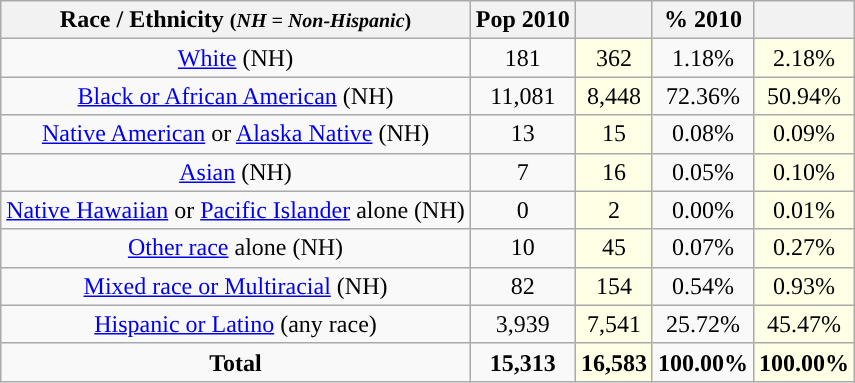<table class="wikitable" style="text-align:center;">
<tr>
<th>Race / Ethnicity <small>(<em>NH = Non-Hispanic</em>)</small></th>
<th>Pop 2010</th>
<th></th>
<th>% 2010</th>
<th></th>
</tr>
<tr>
<td><a href='#'>White</a> (NH)</td>
<td>181</td>
<td style='background: #ffffe6;'>362</td>
<td>1.18%</td>
<td style='background: #ffffe6;'>2.18%</td>
</tr>
<tr>
<td><a href='#'>Black or African American</a> (NH)</td>
<td>11,081</td>
<td style='background: #ffffe6;'>8,448</td>
<td>72.36%</td>
<td style='background: #ffffe6;'>50.94%</td>
</tr>
<tr>
<td><a href='#'>Native American</a> or <a href='#'>Alaska Native</a> (NH)</td>
<td>13</td>
<td style='background: #ffffe6;'>15</td>
<td>0.08%</td>
<td style='background: #ffffe6;'>0.09%</td>
</tr>
<tr>
<td><a href='#'>Asian</a> (NH)</td>
<td>7</td>
<td style='background: #ffffe6;'>16</td>
<td>0.05%</td>
<td style='background: #ffffe6;'>0.10%</td>
</tr>
<tr>
<td><a href='#'>Native Hawaiian</a> or <a href='#'>Pacific Islander</a> alone (NH)</td>
<td>0</td>
<td style='background: #ffffe6;'>2</td>
<td>0.00%</td>
<td style='background: #ffffe6;'>0.01%</td>
</tr>
<tr>
<td><a href='#'>Other race</a> alone (NH)</td>
<td>10</td>
<td style='background: #ffffe6;'>45</td>
<td>0.07%</td>
<td style='background: #ffffe6;'>0.27%</td>
</tr>
<tr>
<td><a href='#'>Mixed race or Multiracial</a> (NH)</td>
<td>82</td>
<td style='background: #ffffe6;'>154</td>
<td>0.54%</td>
<td style='background: #ffffe6;'>0.93%</td>
</tr>
<tr>
<td><a href='#'>Hispanic or Latino</a> (any race)</td>
<td>3,939</td>
<td style='background: #ffffe6;'>7,541</td>
<td>25.72%</td>
<td style='background: #ffffe6;'>45.47%</td>
</tr>
<tr>
<td><strong>Total</strong></td>
<td><strong>15,313</strong></td>
<td style='background: #ffffe6;'><strong>16,583</strong></td>
<td><strong>100.00%</strong></td>
<td style='background: #ffffe6;'><strong>100.00%</strong></td>
</tr>
</table>
